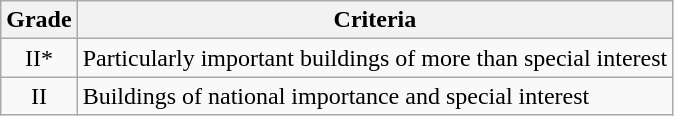<table class="wikitable">
<tr>
<th>Grade</th>
<th>Criteria</th>
</tr>
<tr>
<td align="center" >II*</td>
<td>Particularly important buildings of more than special interest</td>
</tr>
<tr>
<td align="center" >II</td>
<td>Buildings of national importance and special interest</td>
</tr>
</table>
